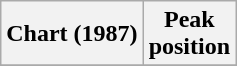<table class="wikitable plainrowheaders" style="text-align:center">
<tr>
<th>Chart (1987)</th>
<th>Peak<br>position</th>
</tr>
<tr>
</tr>
</table>
